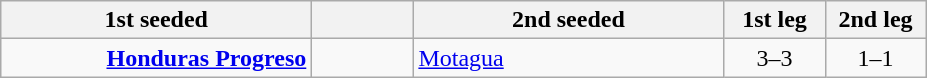<table class="wikitable">
<tr>
<th style="width:200px;">1st seeded</th>
<th style="width:60px;"></th>
<th style="width:200px;">2nd seeded</th>
<th style="width:60px;">1st leg</th>
<th style="width:60px;">2nd leg</th>
</tr>
<tr>
<td style="text-align:right;"><a href='#'><strong>Honduras Progreso</strong></a></td>
<td style="text-align:center;"></td>
<td><a href='#'>Motagua</a></td>
<td style="text-align:center;">3–3</td>
<td style="text-align:center;">1–1</td>
</tr>
</table>
